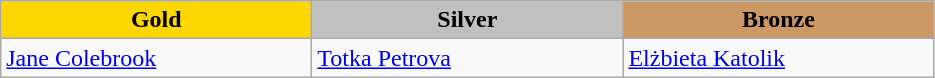<table class="wikitable" style="text-align:left">
<tr align="center">
<td width=200 bgcolor=gold><strong>Gold</strong></td>
<td width=200 bgcolor=silver><strong>Silver</strong></td>
<td width=200 bgcolor=CC9966><strong>Bronze</strong></td>
</tr>
<tr>
<td><a href='#'>Jane Colebrook</a><br><em></em></td>
<td><a href='#'>Totka Petrova</a><br><em></em></td>
<td><a href='#'>Elżbieta Katolik</a><br><em></em></td>
</tr>
</table>
